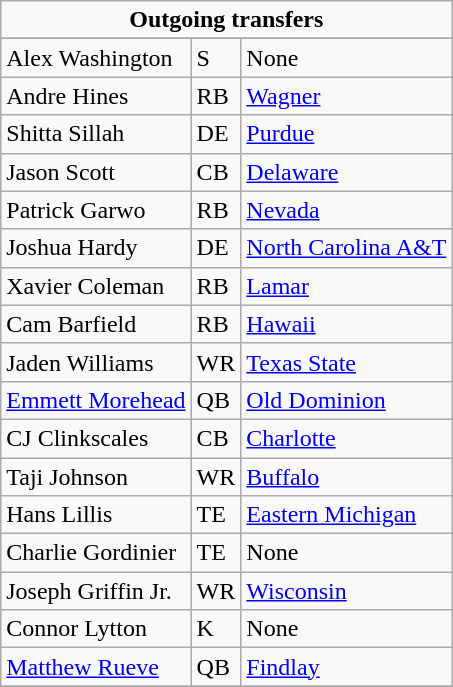<table class="wikitable">
<tr>
<td align="center" Colspan="3"><strong>Outgoing transfers</strong><br></td>
</tr>
<tr>
</tr>
<tr>
<td>Alex Washington</td>
<td>S</td>
<td>None</td>
</tr>
<tr>
<td>Andre Hines</td>
<td>RB</td>
<td><a href='#'>Wagner</a></td>
</tr>
<tr>
<td>Shitta Sillah</td>
<td>DE</td>
<td><a href='#'>Purdue</a></td>
</tr>
<tr>
<td>Jason Scott</td>
<td>CB</td>
<td><a href='#'>Delaware</a></td>
</tr>
<tr>
<td>Patrick Garwo</td>
<td>RB</td>
<td><a href='#'>Nevada</a></td>
</tr>
<tr>
<td>Joshua Hardy</td>
<td>DE</td>
<td><a href='#'>North Carolina A&T</a></td>
</tr>
<tr>
<td>Xavier Coleman</td>
<td>RB</td>
<td><a href='#'>Lamar</a></td>
</tr>
<tr>
<td>Cam Barfield</td>
<td>RB</td>
<td><a href='#'>Hawaii</a></td>
</tr>
<tr>
<td>Jaden Williams</td>
<td>WR</td>
<td><a href='#'>Texas State</a></td>
</tr>
<tr>
<td><a href='#'>Emmett Morehead</a></td>
<td>QB</td>
<td><a href='#'>Old Dominion</a></td>
</tr>
<tr>
<td>CJ Clinkscales</td>
<td>CB</td>
<td><a href='#'>Charlotte</a></td>
</tr>
<tr>
<td>Taji Johnson</td>
<td>WR</td>
<td><a href='#'>Buffalo</a></td>
</tr>
<tr>
<td>Hans Lillis</td>
<td>TE</td>
<td><a href='#'>Eastern Michigan</a></td>
</tr>
<tr>
<td>Charlie Gordinier</td>
<td>TE</td>
<td>None</td>
</tr>
<tr>
<td>Joseph Griffin Jr.</td>
<td>WR</td>
<td><a href='#'>Wisconsin</a></td>
</tr>
<tr>
<td>Connor Lytton</td>
<td>K</td>
<td>None</td>
</tr>
<tr>
<td><a href='#'>Matthew Rueve</a></td>
<td>QB</td>
<td><a href='#'>Findlay</a></td>
</tr>
<tr>
</tr>
</table>
